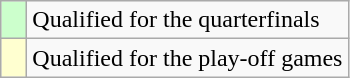<table class="wikitable">
<tr>
<td width=10px bgcolor="#ccffcc"></td>
<td>Qualified for the quarterfinals</td>
</tr>
<tr>
<td width=10px bgcolor="#ffffd0"></td>
<td>Qualified for the play-off games</td>
</tr>
</table>
